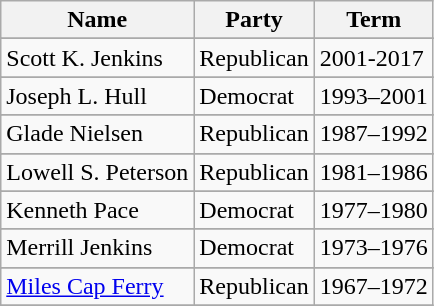<table class="wikitable">
<tr>
<th>Name</th>
<th>Party</th>
<th>Term</th>
</tr>
<tr>
</tr>
<tr>
<td>Scott K. Jenkins</td>
<td>Republican</td>
<td>2001-2017</td>
</tr>
<tr>
</tr>
<tr>
<td>Joseph L. Hull</td>
<td>Democrat</td>
<td>1993–2001</td>
</tr>
<tr>
</tr>
<tr>
<td>Glade Nielsen</td>
<td>Republican</td>
<td>1987–1992</td>
</tr>
<tr>
</tr>
<tr>
<td>Lowell S. Peterson</td>
<td>Republican</td>
<td>1981–1986</td>
</tr>
<tr>
</tr>
<tr>
<td>Kenneth Pace</td>
<td>Democrat</td>
<td>1977–1980</td>
</tr>
<tr>
</tr>
<tr>
<td>Merrill Jenkins</td>
<td>Democrat</td>
<td>1973–1976</td>
</tr>
<tr>
</tr>
<tr>
<td><a href='#'>Miles Cap Ferry</a></td>
<td>Republican</td>
<td>1967–1972</td>
</tr>
<tr>
</tr>
</table>
